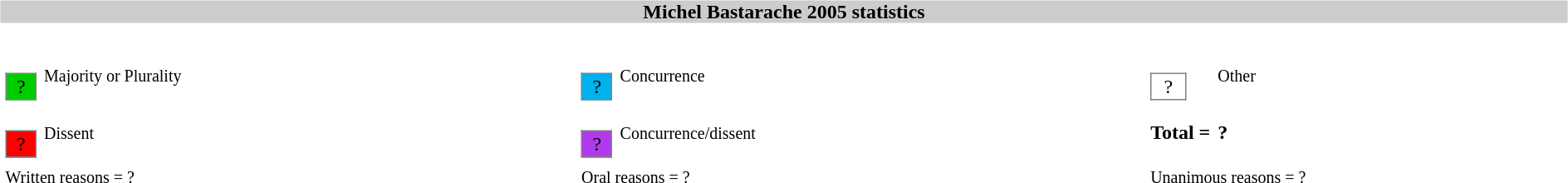<table width=100%>
<tr>
<td><br><table width=100% align=center cellpadding=0 cellspacing=0>
<tr>
<th bgcolor=#CCCCCC>Michel Bastarache 2005 statistics</th>
</tr>
<tr>
<td><br><table width=100% cellpadding="2" cellspacing="2" border="0"width=25px>
<tr>
<td><br><table border="1" style="border-collapse:collapse;">
<tr>
<td align=center bgcolor=#00CD00 width=25px>?</td>
</tr>
</table>
</td>
<td><small>Majority or Plurality</small></td>
<td width=25px><br><table border="1" style="border-collapse:collapse;">
<tr>
<td align=center width=25px bgcolor=#00B2EE>?</td>
</tr>
</table>
</td>
<td><small>Concurrence</small></td>
<td width=25px><br><table border="1" style="border-collapse:collapse;">
<tr>
<td align=center width=25px bgcolor=white>?</td>
</tr>
</table>
</td>
<td><small>Other</small></td>
</tr>
<tr>
<td width=25px><br><table border="1" style="border-collapse:collapse;">
<tr>
<td align=center width=25px bgcolor=red>?</td>
</tr>
</table>
</td>
<td><small>Dissent</small></td>
<td width=25px><br><table border="1" style="border-collapse:collapse;">
<tr>
<td align=center width=25px bgcolor=#B23AEE>?</td>
</tr>
</table>
</td>
<td><small>Concurrence/dissent</small></td>
<td white-space: nowrap><strong>Total = </strong></td>
<td><strong>?</strong></td>
</tr>
<tr>
<td colspan=2><small>Written reasons = ?</small></td>
<td colspan=2><small>Oral reasons = ?</small></td>
<td colspan=2><small>Unanimous reasons = ?</small></td>
</tr>
<tr>
</tr>
</table>
</td>
</tr>
</table>
</td>
</tr>
</table>
